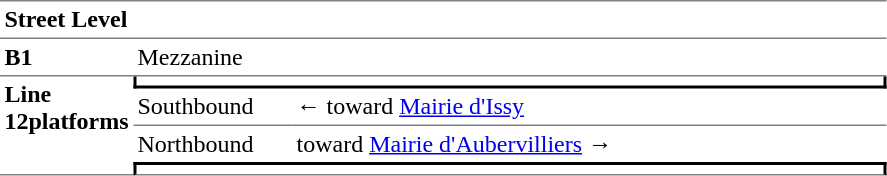<table cellspacing="0" cellpadding="3" border="0">
<tr>
<td colspan="3" data-darkreader-inline-border-bottom="" data-darkreader-inline-border-top="" style="border-bottom:solid 1px gray;border-top:solid 1px gray;" width="50" valign="top"><strong>Street Level</strong></td>
</tr>
<tr>
<td data-darkreader-inline-border-bottom="" style="border-bottom:solid 1px gray;" width="50" valign="top"><strong>B1</strong></td>
<td colspan="2" data-darkreader-inline-border-bottom="" style="border-bottom:solid 1px gray;" width="100" valign="top">Mezzanine</td>
</tr>
<tr>
<td rowspan="10" data-darkreader-inline-border-bottom="" style="border-bottom:solid 1px gray;" width="50" valign="top"><strong>Line 12platforms</strong></td>
<td colspan="2" data-darkreader-inline-border-right="" data-darkreader-inline-border-left="" data-darkreader-inline-border-bottom="" style="border-right:solid 2px black;border-left:solid 2px black;border-bottom:solid 2px black;text-align:center;"></td>
</tr>
<tr>
<td data-darkreader-inline-border-bottom="" style="border-bottom:solid 1px gray;" width="100">Southbound</td>
<td data-darkreader-inline-border-bottom="" style="border-bottom:solid 1px gray;" width="390">←   toward <a href='#'>Mairie d'Issy</a> </td>
</tr>
<tr>
<td>Northbound</td>
<td>   toward <a href='#'>Mairie d'Aubervilliers</a>  →</td>
</tr>
<tr>
<td colspan="2" data-darkreader-inline-border-top="" data-darkreader-inline-border-right="" data-darkreader-inline-border-left="" data-darkreader-inline-border-bottom="" style="border-top:solid 2px black;border-right:solid 2px black;border-left:solid 2px black;border-bottom:solid 1px gray;text-align:center;"></td>
</tr>
</table>
